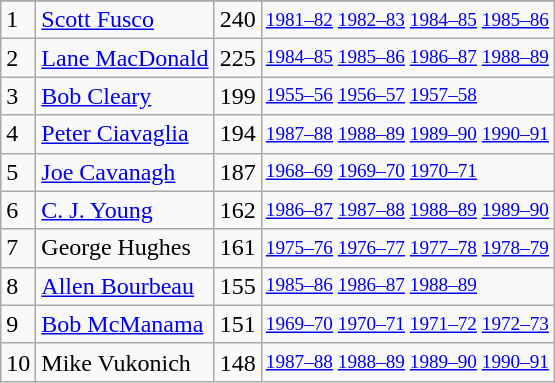<table class="wikitable">
<tr>
</tr>
<tr>
<td>1</td>
<td><a href='#'>Scott Fusco</a></td>
<td>240</td>
<td style="font-size:80%;"><a href='#'>1981–82</a> <a href='#'>1982–83</a> <a href='#'>1984–85</a> <a href='#'>1985–86</a></td>
</tr>
<tr>
<td>2</td>
<td><a href='#'>Lane MacDonald</a></td>
<td>225</td>
<td style="font-size:80%;"><a href='#'>1984–85</a> <a href='#'>1985–86</a> <a href='#'>1986–87</a> <a href='#'>1988–89</a></td>
</tr>
<tr>
<td>3</td>
<td><a href='#'>Bob Cleary</a></td>
<td>199</td>
<td style="font-size:80%;"><a href='#'>1955–56</a> <a href='#'>1956–57</a> <a href='#'>1957–58</a></td>
</tr>
<tr>
<td>4</td>
<td><a href='#'>Peter Ciavaglia</a></td>
<td>194</td>
<td style="font-size:80%;"><a href='#'>1987–88</a> <a href='#'>1988–89</a> <a href='#'>1989–90</a> <a href='#'>1990–91</a></td>
</tr>
<tr>
<td>5</td>
<td><a href='#'>Joe Cavanagh</a></td>
<td>187</td>
<td style="font-size:80%;"><a href='#'>1968–69</a> <a href='#'>1969–70</a> <a href='#'>1970–71</a></td>
</tr>
<tr>
<td>6</td>
<td><a href='#'>C. J. Young</a></td>
<td>162</td>
<td style="font-size:80%;"><a href='#'>1986–87</a> <a href='#'>1987–88</a> <a href='#'>1988–89</a> <a href='#'>1989–90</a></td>
</tr>
<tr>
<td>7</td>
<td>George Hughes</td>
<td>161</td>
<td style="font-size:80%;"><a href='#'>1975–76</a> <a href='#'>1976–77</a> <a href='#'>1977–78</a> <a href='#'>1978–79</a></td>
</tr>
<tr>
<td>8</td>
<td><a href='#'>Allen Bourbeau</a></td>
<td>155</td>
<td style="font-size:80%;"><a href='#'>1985–86</a> <a href='#'>1986–87</a> <a href='#'>1988–89</a></td>
</tr>
<tr>
<td>9</td>
<td><a href='#'>Bob McManama</a></td>
<td>151</td>
<td style="font-size:80%;"><a href='#'>1969–70</a> <a href='#'>1970–71</a> <a href='#'>1971–72</a> <a href='#'>1972–73</a></td>
</tr>
<tr>
<td>10</td>
<td>Mike Vukonich</td>
<td>148</td>
<td style="font-size:80%;"><a href='#'>1987–88</a> <a href='#'>1988–89</a> <a href='#'>1989–90</a> <a href='#'>1990–91</a></td>
</tr>
</table>
